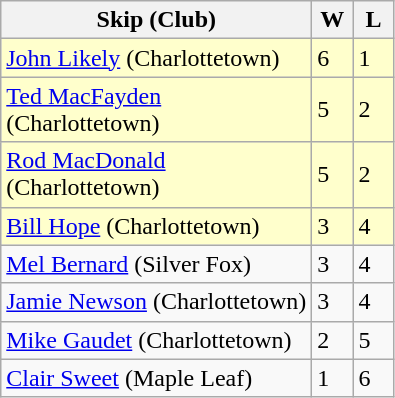<table class="wikitable">
<tr>
<th bgcolor="#efefef" width="200">Skip (Club)</th>
<th bgcolor="#efefef" width="20">W</th>
<th bgcolor="#efefef" width="20">L</th>
</tr>
<tr bgcolor="#ffffcc">
<td><a href='#'>John Likely</a> (Charlottetown)</td>
<td>6</td>
<td>1</td>
</tr>
<tr bgcolor="#ffffcc">
<td><a href='#'>Ted MacFayden</a> (Charlottetown)</td>
<td>5</td>
<td>2</td>
</tr>
<tr bgcolor="#ffffcc">
<td><a href='#'>Rod MacDonald</a> (Charlottetown)</td>
<td>5</td>
<td>2</td>
</tr>
<tr bgcolor="#ffffcc">
<td><a href='#'>Bill Hope</a> (Charlottetown)</td>
<td>3</td>
<td>4</td>
</tr>
<tr>
<td><a href='#'>Mel Bernard</a> (Silver Fox)</td>
<td>3</td>
<td>4</td>
</tr>
<tr>
<td><a href='#'>Jamie Newson</a> (Charlottetown)</td>
<td>3</td>
<td>4</td>
</tr>
<tr>
<td><a href='#'>Mike Gaudet</a> (Charlottetown)</td>
<td>2</td>
<td>5</td>
</tr>
<tr>
<td><a href='#'>Clair Sweet</a> (Maple Leaf)</td>
<td>1</td>
<td>6</td>
</tr>
</table>
